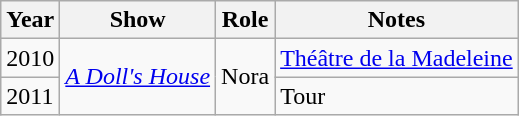<table class="wikitable sortable">
<tr>
<th>Year</th>
<th>Show</th>
<th>Role</th>
<th>Notes</th>
</tr>
<tr>
<td>2010</td>
<td rowspan=2><em><a href='#'>A Doll's House</a></em></td>
<td rowspan=2>Nora</td>
<td><a href='#'>Théâtre de la Madeleine</a></td>
</tr>
<tr>
<td>2011</td>
<td>Tour</td>
</tr>
</table>
